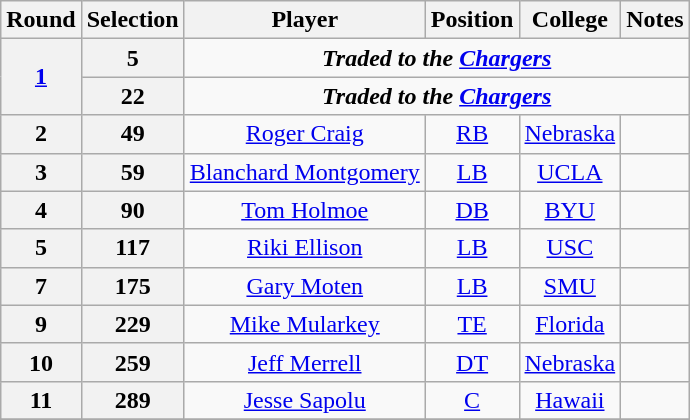<table class="wikitable" style="text-align:center;">
<tr>
<th>Round</th>
<th>Selection</th>
<th>Player</th>
<th>Position</th>
<th>College</th>
<th>Notes</th>
</tr>
<tr>
<th rowspan=2><a href='#'>1</a></th>
<th>5</th>
<td colspan="4"><strong><em>Traded to the <a href='#'>Chargers</a></em></strong></td>
</tr>
<tr>
<th>22</th>
<td colspan="4"><strong><em>Traded to the <a href='#'>Chargers</a></em></strong></td>
</tr>
<tr>
<th>2</th>
<th>49</th>
<td><a href='#'>Roger Craig</a></td>
<td><a href='#'>RB</a></td>
<td><a href='#'>Nebraska</a></td>
<td></td>
</tr>
<tr>
<th>3</th>
<th>59</th>
<td><a href='#'>Blanchard Montgomery</a></td>
<td><a href='#'>LB</a></td>
<td><a href='#'>UCLA</a></td>
<td></td>
</tr>
<tr>
<th>4</th>
<th>90</th>
<td><a href='#'>Tom Holmoe</a></td>
<td><a href='#'>DB</a></td>
<td><a href='#'>BYU</a></td>
<td></td>
</tr>
<tr>
<th>5</th>
<th>117</th>
<td><a href='#'>Riki Ellison</a></td>
<td><a href='#'>LB</a></td>
<td><a href='#'>USC</a></td>
<td></td>
</tr>
<tr>
<th>7</th>
<th>175</th>
<td><a href='#'>Gary Moten</a></td>
<td><a href='#'>LB</a></td>
<td><a href='#'>SMU</a></td>
<td></td>
</tr>
<tr>
<th>9</th>
<th>229</th>
<td><a href='#'>Mike Mularkey</a></td>
<td><a href='#'>TE</a></td>
<td><a href='#'>Florida</a></td>
<td></td>
</tr>
<tr>
<th>10</th>
<th>259</th>
<td><a href='#'>Jeff Merrell</a></td>
<td><a href='#'>DT</a></td>
<td><a href='#'>Nebraska</a></td>
<td></td>
</tr>
<tr>
<th>11</th>
<th>289</th>
<td><a href='#'>Jesse Sapolu</a></td>
<td><a href='#'>C</a></td>
<td><a href='#'>Hawaii</a></td>
<td></td>
</tr>
<tr>
</tr>
</table>
